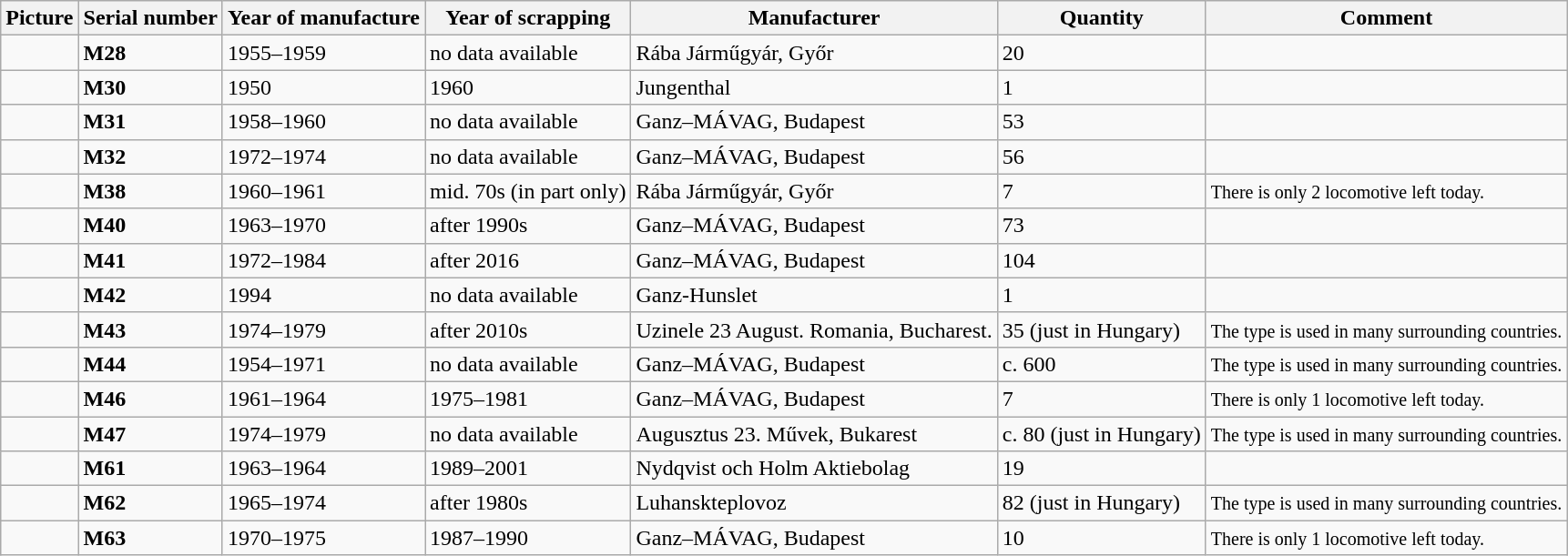<table class=wikitable>
<tr>
<th bgcolor="#CEDFF2">Picture</th>
<th bgcolor="#CEDFF2">Serial number</th>
<th bgcolor="#CEDFF2">Year of manufacture</th>
<th bgcolor="#CEDFF2">Year of scrapping</th>
<th bgcolor="#CEDFF2">Manufacturer</th>
<th bgcolor="#CEDFF2">Quantity</th>
<th bgcolor="#CEDFF2">Comment</th>
</tr>
<tr>
<td></td>
<td><strong>M28</strong></td>
<td>1955–1959</td>
<td>no data available</td>
<td>Rába Járműgyár, Győr</td>
<td>20</td>
<td><small></small></td>
</tr>
<tr>
<td></td>
<td><strong>M30</strong></td>
<td>1950</td>
<td>1960</td>
<td>Jungenthal</td>
<td>1</td>
<td><small></small></td>
</tr>
<tr>
<td></td>
<td><strong>M31</strong></td>
<td>1958–1960</td>
<td>no data available</td>
<td>Ganz–MÁVAG, Budapest</td>
<td>53</td>
<td><small></small></td>
</tr>
<tr>
<td></td>
<td><strong>M32</strong></td>
<td>1972–1974</td>
<td>no data available</td>
<td>Ganz–MÁVAG, Budapest</td>
<td>56</td>
<td><small></small></td>
</tr>
<tr>
<td></td>
<td><strong>M38</strong></td>
<td>1960–1961</td>
<td>mid. 70s (in part only)</td>
<td>Rába Járműgyár, Győr</td>
<td>7</td>
<td><small>There is only 2 locomotive left today.</small></td>
</tr>
<tr>
<td></td>
<td><strong>M40</strong></td>
<td>1963–1970</td>
<td>after 1990s</td>
<td>Ganz–MÁVAG, Budapest</td>
<td>73</td>
<td><small></small></td>
</tr>
<tr>
<td></td>
<td><strong>M41</strong></td>
<td>1972–1984</td>
<td>after 2016</td>
<td>Ganz–MÁVAG, Budapest</td>
<td>104</td>
<td><small></small></td>
</tr>
<tr>
<td></td>
<td><strong>M42</strong></td>
<td>1994</td>
<td>no data available</td>
<td>Ganz-Hunslet</td>
<td>1</td>
<td><small></small></td>
</tr>
<tr>
<td></td>
<td><strong>M43</strong></td>
<td>1974–1979</td>
<td>after 2010s</td>
<td>Uzinele 23 August. Romania, Bucharest.</td>
<td>35 (just in Hungary)</td>
<td><small>The type is used in many surrounding countries.</small></td>
</tr>
<tr>
<td></td>
<td><strong>M44</strong></td>
<td>1954–1971</td>
<td>no data available</td>
<td>Ganz–MÁVAG, Budapest</td>
<td>c. 600</td>
<td><small>The type is used in many surrounding countries.</small></td>
</tr>
<tr>
<td></td>
<td><strong>M46</strong></td>
<td>1961–1964</td>
<td>1975–1981</td>
<td>Ganz–MÁVAG, Budapest</td>
<td>7</td>
<td><small>There is only 1 locomotive left today.</small></td>
</tr>
<tr>
<td></td>
<td><strong>M47</strong></td>
<td>1974–1979</td>
<td>no data available</td>
<td>Augusztus 23. Művek, Bukarest</td>
<td>c. 80 (just in Hungary)</td>
<td><small>The type is used in many surrounding countries.</small></td>
</tr>
<tr>
<td></td>
<td><strong>M61</strong></td>
<td>1963–1964</td>
<td>1989–2001</td>
<td>Nydqvist och Holm Aktiebolag</td>
<td>19</td>
<td><small></small></td>
</tr>
<tr>
<td></td>
<td><strong>M62</strong></td>
<td>1965–1974</td>
<td>after 1980s</td>
<td>Luhanskteplovoz</td>
<td>82 (just in Hungary)</td>
<td><small>The type is used in many surrounding countries.</small></td>
</tr>
<tr>
<td></td>
<td><strong>M63</strong></td>
<td>1970–1975</td>
<td>1987–1990</td>
<td>Ganz–MÁVAG, Budapest</td>
<td>10</td>
<td><small>There is only 1 locomotive left today.</small></td>
</tr>
</table>
